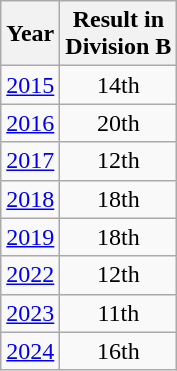<table class="wikitable" style="text-align:center">
<tr>
<th>Year</th>
<th>Result in<br>Division B</th>
</tr>
<tr>
<td><a href='#'>2015</a></td>
<td>14th</td>
</tr>
<tr>
<td><a href='#'>2016</a></td>
<td>20th</td>
</tr>
<tr>
<td><a href='#'>2017</a></td>
<td>12th</td>
</tr>
<tr>
<td><a href='#'>2018</a></td>
<td>18th</td>
</tr>
<tr>
<td><a href='#'>2019</a></td>
<td>18th</td>
</tr>
<tr>
<td><a href='#'>2022</a></td>
<td>12th</td>
</tr>
<tr>
<td><a href='#'>2023</a></td>
<td>11th</td>
</tr>
<tr>
<td><a href='#'>2024</a></td>
<td>16th</td>
</tr>
</table>
